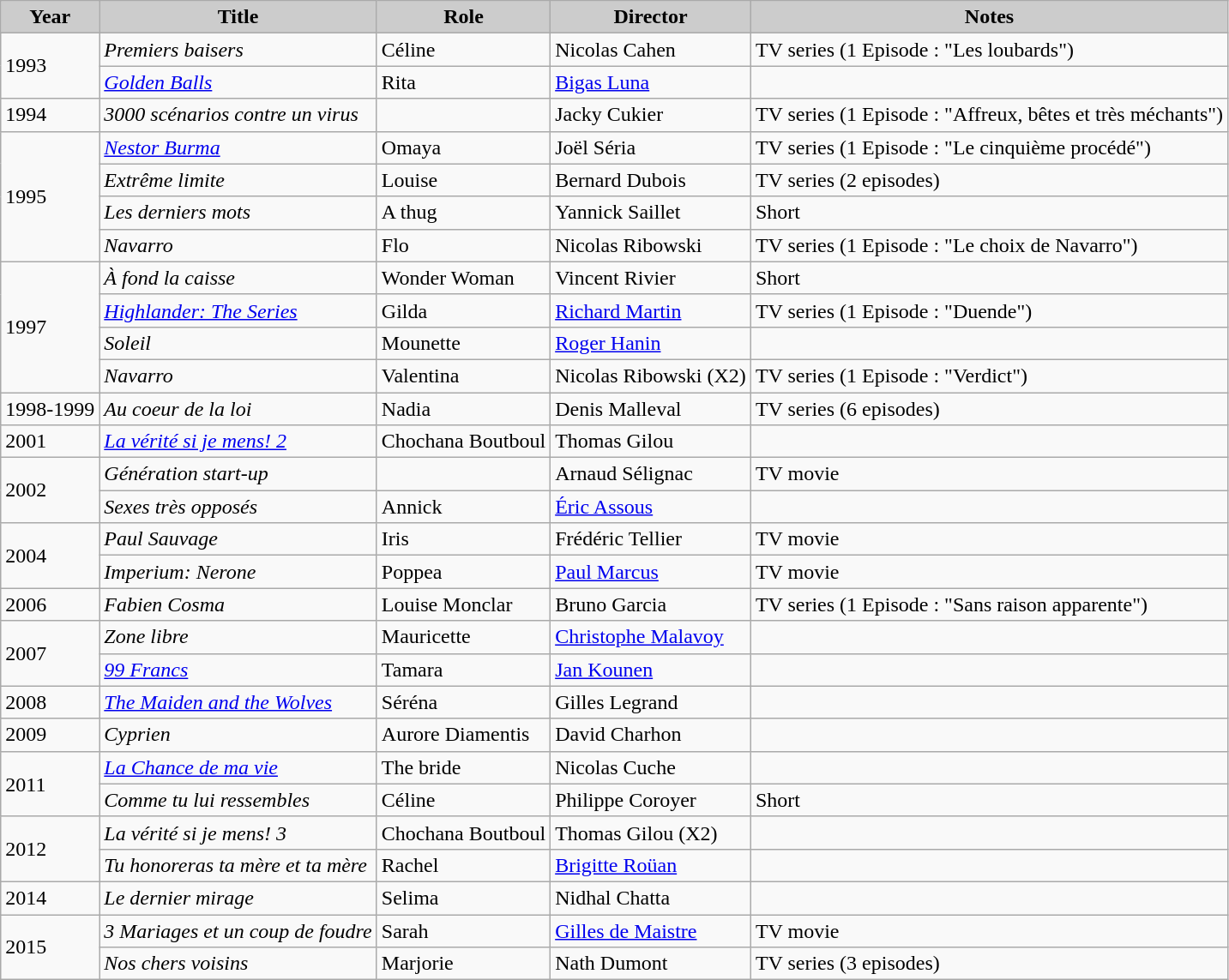<table class="wikitable">
<tr>
<th style="background: #CCCCCC;">Year</th>
<th style="background: #CCCCCC;">Title</th>
<th style="background: #CCCCCC;">Role</th>
<th style="background: #CCCCCC;">Director</th>
<th style="background: #CCCCCC;">Notes</th>
</tr>
<tr>
<td rowspan=2>1993</td>
<td><em>Premiers baisers</em></td>
<td>Céline</td>
<td>Nicolas Cahen</td>
<td>TV series (1 Episode : "Les loubards")</td>
</tr>
<tr>
<td><em><a href='#'>Golden Balls</a></em></td>
<td>Rita</td>
<td><a href='#'>Bigas Luna</a></td>
<td></td>
</tr>
<tr>
<td rowspan=1>1994</td>
<td><em>3000 scénarios contre un virus</em></td>
<td></td>
<td>Jacky Cukier</td>
<td>TV series (1 Episode : "Affreux, bêtes et très méchants")</td>
</tr>
<tr>
<td rowspan=4>1995</td>
<td><em><a href='#'>Nestor Burma</a></em></td>
<td>Omaya</td>
<td>Joël Séria</td>
<td>TV series (1 Episode : "Le cinquième procédé")</td>
</tr>
<tr>
<td><em>Extrême limite</em></td>
<td>Louise</td>
<td>Bernard Dubois</td>
<td>TV series (2 episodes)</td>
</tr>
<tr>
<td><em>Les derniers mots</em></td>
<td>A thug</td>
<td>Yannick Saillet</td>
<td>Short</td>
</tr>
<tr>
<td><em>Navarro</em></td>
<td>Flo</td>
<td>Nicolas Ribowski</td>
<td>TV series (1 Episode : "Le choix de Navarro")</td>
</tr>
<tr>
<td rowspan=4>1997</td>
<td><em>À fond la caisse</em></td>
<td>Wonder Woman</td>
<td>Vincent Rivier</td>
<td>Short</td>
</tr>
<tr>
<td><em><a href='#'>Highlander: The Series</a></em></td>
<td>Gilda</td>
<td><a href='#'>Richard Martin</a></td>
<td>TV series (1 Episode : "Duende")</td>
</tr>
<tr>
<td><em>Soleil</em></td>
<td>Mounette</td>
<td><a href='#'>Roger Hanin</a></td>
<td></td>
</tr>
<tr>
<td><em>Navarro</em></td>
<td>Valentina</td>
<td>Nicolas Ribowski (X2)</td>
<td>TV series (1 Episode : "Verdict")</td>
</tr>
<tr>
<td rowspan=1>1998-1999</td>
<td><em>Au coeur de la loi</em></td>
<td>Nadia</td>
<td>Denis Malleval</td>
<td>TV series (6 episodes)</td>
</tr>
<tr>
<td rowspan=1>2001</td>
<td><em><a href='#'>La vérité si je mens! 2</a></em></td>
<td>Chochana Boutboul</td>
<td>Thomas Gilou</td>
<td></td>
</tr>
<tr>
<td rowspan=2>2002</td>
<td><em>Génération start-up</em></td>
<td></td>
<td>Arnaud Sélignac</td>
<td>TV movie</td>
</tr>
<tr>
<td><em>Sexes très opposés</em></td>
<td>Annick</td>
<td><a href='#'>Éric Assous</a></td>
<td></td>
</tr>
<tr>
<td rowspan=2>2004</td>
<td><em>Paul Sauvage</em></td>
<td>Iris</td>
<td>Frédéric Tellier</td>
<td>TV movie</td>
</tr>
<tr>
<td><em>Imperium: Nerone</em></td>
<td>Poppea</td>
<td><a href='#'>Paul Marcus</a></td>
<td>TV movie</td>
</tr>
<tr>
<td rowspan=1>2006</td>
<td><em>Fabien Cosma</em></td>
<td>Louise Monclar</td>
<td>Bruno Garcia</td>
<td>TV series (1 Episode : "Sans raison apparente")</td>
</tr>
<tr>
<td rowspan=2>2007</td>
<td><em>Zone libre</em></td>
<td>Mauricette</td>
<td><a href='#'>Christophe Malavoy</a></td>
<td></td>
</tr>
<tr>
<td><em><a href='#'>99 Francs</a></em></td>
<td>Tamara</td>
<td><a href='#'>Jan Kounen</a></td>
<td></td>
</tr>
<tr>
<td rowspan=1>2008</td>
<td><em><a href='#'>The Maiden and the Wolves</a></em></td>
<td>Séréna</td>
<td>Gilles Legrand</td>
<td></td>
</tr>
<tr>
<td rowspan=1>2009</td>
<td><em>Cyprien</em></td>
<td>Aurore Diamentis</td>
<td>David Charhon</td>
<td></td>
</tr>
<tr>
<td rowspan=2>2011</td>
<td><em><a href='#'>La Chance de ma vie</a></em></td>
<td>The bride</td>
<td>Nicolas Cuche</td>
<td></td>
</tr>
<tr>
<td><em>Comme tu lui ressembles</em></td>
<td>Céline</td>
<td>Philippe Coroyer</td>
<td>Short</td>
</tr>
<tr>
<td rowspan=2>2012</td>
<td><em>La vérité si je mens! 3</em></td>
<td>Chochana Boutboul</td>
<td>Thomas Gilou (X2)</td>
<td></td>
</tr>
<tr>
<td><em>Tu honoreras ta mère et ta mère</em></td>
<td>Rachel</td>
<td><a href='#'>Brigitte Roüan</a></td>
<td></td>
</tr>
<tr>
<td rowspan=1>2014</td>
<td><em>Le dernier mirage</em></td>
<td>Selima</td>
<td>Nidhal Chatta</td>
<td></td>
</tr>
<tr>
<td rowspan=2>2015</td>
<td><em>3 Mariages et un coup de foudre</em></td>
<td>Sarah</td>
<td><a href='#'>Gilles de Maistre</a></td>
<td>TV movie</td>
</tr>
<tr>
<td><em>Nos chers voisins</em></td>
<td>Marjorie</td>
<td>Nath Dumont</td>
<td>TV series (3 episodes)</td>
</tr>
</table>
